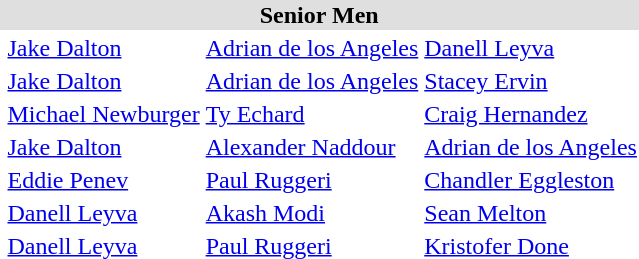<table>
<tr style="background:#dfdfdf;">
<td colspan="4" style="text-align:center;"><strong>Senior Men</strong></td>
</tr>
<tr>
<th scope=row style="text-align:left"></th>
<td><a href='#'>Jake Dalton</a></td>
<td><a href='#'>Adrian de los Angeles</a></td>
<td><a href='#'>Danell Leyva</a></td>
</tr>
<tr>
<th scope=row style="text-align:left"></th>
<td><a href='#'>Jake Dalton</a></td>
<td><a href='#'>Adrian de los Angeles</a></td>
<td><a href='#'>Stacey Ervin</a></td>
</tr>
<tr>
<th scope=row style="text-align:left"></th>
<td><a href='#'>Michael Newburger</a></td>
<td><a href='#'>Ty Echard</a></td>
<td><a href='#'>Craig Hernandez</a></td>
</tr>
<tr>
<th scope=row style="text-align:left"></th>
<td><a href='#'>Jake Dalton</a></td>
<td><a href='#'>Alexander Naddour</a></td>
<td><a href='#'>Adrian de los Angeles</a></td>
</tr>
<tr>
<th scope=row style="text-align:left"></th>
<td><a href='#'>Eddie Penev</a></td>
<td><a href='#'>Paul Ruggeri</a></td>
<td><a href='#'>Chandler Eggleston</a></td>
</tr>
<tr>
<th scope=row style="text-align:left"></th>
<td><a href='#'>Danell Leyva</a></td>
<td><a href='#'>Akash Modi</a></td>
<td><a href='#'>Sean Melton</a></td>
</tr>
<tr>
<th scope=row style="text-align:left"></th>
<td><a href='#'>Danell Leyva</a></td>
<td><a href='#'>Paul Ruggeri</a></td>
<td><a href='#'>Kristofer Done</a></td>
</tr>
</table>
